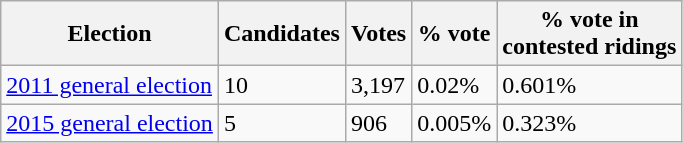<table class="wikitable">
<tr>
<th>Election</th>
<th>Candidates</th>
<th>Votes</th>
<th>% vote</th>
<th>% vote in<br>contested ridings</th>
</tr>
<tr>
<td><a href='#'>2011 general election</a></td>
<td>10</td>
<td>3,197</td>
<td>0.02%</td>
<td>0.601%</td>
</tr>
<tr>
<td><a href='#'>2015 general election</a></td>
<td>5</td>
<td>906</td>
<td>0.005%</td>
<td>0.323%</td>
</tr>
</table>
